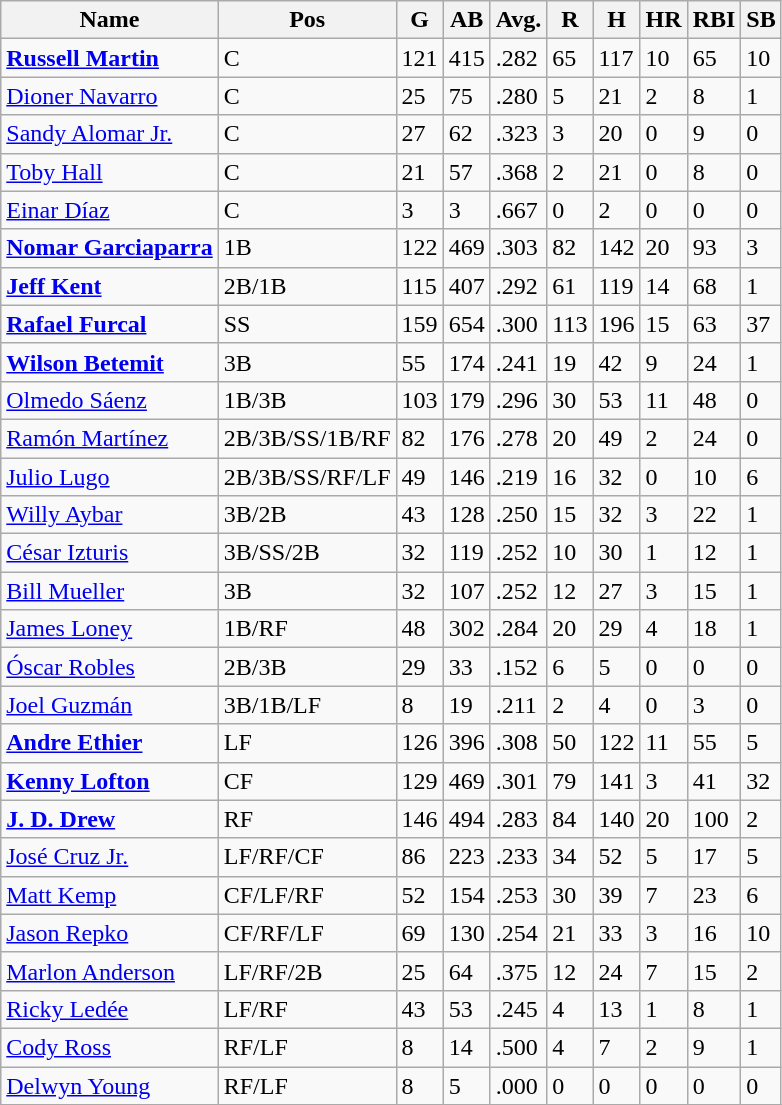<table class="wikitable sortable" style="text-align:left">
<tr>
<th>Name</th>
<th>Pos</th>
<th>G</th>
<th>AB</th>
<th>Avg.</th>
<th>R</th>
<th>H</th>
<th>HR</th>
<th>RBI</th>
<th>SB</th>
</tr>
<tr>
<td><strong><a href='#'>Russell Martin</a></strong></td>
<td>C</td>
<td>121</td>
<td>415</td>
<td>.282</td>
<td>65</td>
<td>117</td>
<td>10</td>
<td>65</td>
<td>10</td>
</tr>
<tr>
<td><a href='#'>Dioner Navarro</a></td>
<td>C</td>
<td>25</td>
<td>75</td>
<td>.280</td>
<td>5</td>
<td>21</td>
<td>2</td>
<td>8</td>
<td>1</td>
</tr>
<tr>
<td><a href='#'>Sandy Alomar Jr.</a></td>
<td>C</td>
<td>27</td>
<td>62</td>
<td>.323</td>
<td>3</td>
<td>20</td>
<td>0</td>
<td>9</td>
<td>0</td>
</tr>
<tr>
<td><a href='#'>Toby Hall</a></td>
<td>C</td>
<td>21</td>
<td>57</td>
<td>.368</td>
<td>2</td>
<td>21</td>
<td>0</td>
<td>8</td>
<td>0</td>
</tr>
<tr>
<td><a href='#'>Einar Díaz</a></td>
<td>C</td>
<td>3</td>
<td>3</td>
<td>.667</td>
<td>0</td>
<td>2</td>
<td>0</td>
<td>0</td>
<td>0</td>
</tr>
<tr>
<td><strong><a href='#'>Nomar Garciaparra</a></strong></td>
<td>1B</td>
<td>122</td>
<td>469</td>
<td>.303</td>
<td>82</td>
<td>142</td>
<td>20</td>
<td>93</td>
<td>3</td>
</tr>
<tr>
<td><strong><a href='#'>Jeff Kent</a></strong></td>
<td>2B/1B</td>
<td>115</td>
<td>407</td>
<td>.292</td>
<td>61</td>
<td>119</td>
<td>14</td>
<td>68</td>
<td>1</td>
</tr>
<tr>
<td><strong><a href='#'>Rafael Furcal</a></strong></td>
<td>SS</td>
<td>159</td>
<td>654</td>
<td>.300</td>
<td>113</td>
<td>196</td>
<td>15</td>
<td>63</td>
<td>37</td>
</tr>
<tr>
<td><strong><a href='#'>Wilson Betemit</a></strong></td>
<td>3B</td>
<td>55</td>
<td>174</td>
<td>.241</td>
<td>19</td>
<td>42</td>
<td>9</td>
<td>24</td>
<td>1</td>
</tr>
<tr>
<td><a href='#'>Olmedo Sáenz</a></td>
<td>1B/3B</td>
<td>103</td>
<td>179</td>
<td>.296</td>
<td>30</td>
<td>53</td>
<td>11</td>
<td>48</td>
<td>0</td>
</tr>
<tr>
<td><a href='#'>Ramón Martínez</a></td>
<td>2B/3B/SS/1B/RF</td>
<td>82</td>
<td>176</td>
<td>.278</td>
<td>20</td>
<td>49</td>
<td>2</td>
<td>24</td>
<td>0</td>
</tr>
<tr>
<td><a href='#'>Julio Lugo</a></td>
<td>2B/3B/SS/RF/LF</td>
<td>49</td>
<td>146</td>
<td>.219</td>
<td>16</td>
<td>32</td>
<td>0</td>
<td>10</td>
<td>6</td>
</tr>
<tr>
<td><a href='#'>Willy Aybar</a></td>
<td>3B/2B</td>
<td>43</td>
<td>128</td>
<td>.250</td>
<td>15</td>
<td>32</td>
<td>3</td>
<td>22</td>
<td>1</td>
</tr>
<tr>
<td><a href='#'>César Izturis</a></td>
<td>3B/SS/2B</td>
<td>32</td>
<td>119</td>
<td>.252</td>
<td>10</td>
<td>30</td>
<td>1</td>
<td>12</td>
<td>1</td>
</tr>
<tr>
<td><a href='#'>Bill Mueller</a></td>
<td>3B</td>
<td>32</td>
<td>107</td>
<td>.252</td>
<td>12</td>
<td>27</td>
<td>3</td>
<td>15</td>
<td>1</td>
</tr>
<tr>
<td><a href='#'>James Loney</a></td>
<td>1B/RF</td>
<td>48</td>
<td>302</td>
<td>.284</td>
<td>20</td>
<td>29</td>
<td>4</td>
<td>18</td>
<td>1</td>
</tr>
<tr>
<td><a href='#'>Óscar Robles</a></td>
<td>2B/3B</td>
<td>29</td>
<td>33</td>
<td>.152</td>
<td>6</td>
<td>5</td>
<td>0</td>
<td>0</td>
<td>0</td>
</tr>
<tr>
<td><a href='#'>Joel Guzmán</a></td>
<td>3B/1B/LF</td>
<td>8</td>
<td>19</td>
<td>.211</td>
<td>2</td>
<td>4</td>
<td>0</td>
<td>3</td>
<td>0</td>
</tr>
<tr>
<td><strong><a href='#'>Andre Ethier</a></strong></td>
<td>LF</td>
<td>126</td>
<td>396</td>
<td>.308</td>
<td>50</td>
<td>122</td>
<td>11</td>
<td>55</td>
<td>5</td>
</tr>
<tr>
<td><strong><a href='#'>Kenny Lofton</a></strong></td>
<td>CF</td>
<td>129</td>
<td>469</td>
<td>.301</td>
<td>79</td>
<td>141</td>
<td>3</td>
<td>41</td>
<td>32</td>
</tr>
<tr>
<td><strong><a href='#'>J. D. Drew</a></strong></td>
<td>RF</td>
<td>146</td>
<td>494</td>
<td>.283</td>
<td>84</td>
<td>140</td>
<td>20</td>
<td>100</td>
<td>2</td>
</tr>
<tr>
<td><a href='#'>José Cruz Jr.</a></td>
<td>LF/RF/CF</td>
<td>86</td>
<td>223</td>
<td>.233</td>
<td>34</td>
<td>52</td>
<td>5</td>
<td>17</td>
<td>5</td>
</tr>
<tr>
<td><a href='#'>Matt Kemp</a></td>
<td>CF/LF/RF</td>
<td>52</td>
<td>154</td>
<td>.253</td>
<td>30</td>
<td>39</td>
<td>7</td>
<td>23</td>
<td>6</td>
</tr>
<tr>
<td><a href='#'>Jason Repko</a></td>
<td>CF/RF/LF</td>
<td>69</td>
<td>130</td>
<td>.254</td>
<td>21</td>
<td>33</td>
<td>3</td>
<td>16</td>
<td>10</td>
</tr>
<tr>
<td><a href='#'>Marlon Anderson</a></td>
<td>LF/RF/2B</td>
<td>25</td>
<td>64</td>
<td>.375</td>
<td>12</td>
<td>24</td>
<td>7</td>
<td>15</td>
<td>2</td>
</tr>
<tr>
<td><a href='#'>Ricky Ledée</a></td>
<td>LF/RF</td>
<td>43</td>
<td>53</td>
<td>.245</td>
<td>4</td>
<td>13</td>
<td>1</td>
<td>8</td>
<td>1</td>
</tr>
<tr>
<td><a href='#'>Cody Ross</a></td>
<td>RF/LF</td>
<td>8</td>
<td>14</td>
<td>.500</td>
<td>4</td>
<td>7</td>
<td>2</td>
<td>9</td>
<td>1</td>
</tr>
<tr>
<td><a href='#'>Delwyn Young</a></td>
<td>RF/LF</td>
<td>8</td>
<td>5</td>
<td>.000</td>
<td>0</td>
<td>0</td>
<td>0</td>
<td>0</td>
<td>0</td>
</tr>
<tr>
</tr>
</table>
